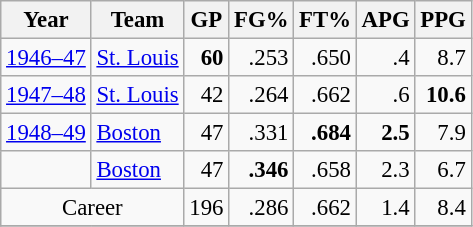<table class="wikitable sortable" style="font-size:95%; text-align:right;">
<tr>
<th>Year</th>
<th>Team</th>
<th>GP</th>
<th>FG%</th>
<th>FT%</th>
<th>APG</th>
<th>PPG</th>
</tr>
<tr>
<td style="text-align:left;"><a href='#'>1946–47</a></td>
<td style="text-align:left;"><a href='#'>St. Louis</a></td>
<td><strong>60</strong></td>
<td>.253</td>
<td>.650</td>
<td>.4</td>
<td>8.7</td>
</tr>
<tr>
<td style="text-align:left;"><a href='#'>1947–48</a></td>
<td style="text-align:left;"><a href='#'>St. Louis</a></td>
<td>42</td>
<td>.264</td>
<td>.662</td>
<td>.6</td>
<td><strong>10.6</strong></td>
</tr>
<tr>
<td style="text-align:left;"><a href='#'>1948–49</a></td>
<td style="text-align:left;"><a href='#'>Boston</a></td>
<td>47</td>
<td>.331</td>
<td><strong>.684</strong></td>
<td><strong>2.5</strong></td>
<td>7.9</td>
</tr>
<tr>
<td style="text-align:left;"></td>
<td style="text-align:left;"><a href='#'>Boston</a></td>
<td>47</td>
<td><strong>.346</strong></td>
<td>.658</td>
<td>2.3</td>
<td>6.7</td>
</tr>
<tr>
<td style="text-align:center;" colspan="2">Career</td>
<td>196</td>
<td>.286</td>
<td>.662</td>
<td>1.4</td>
<td>8.4</td>
</tr>
<tr>
</tr>
</table>
